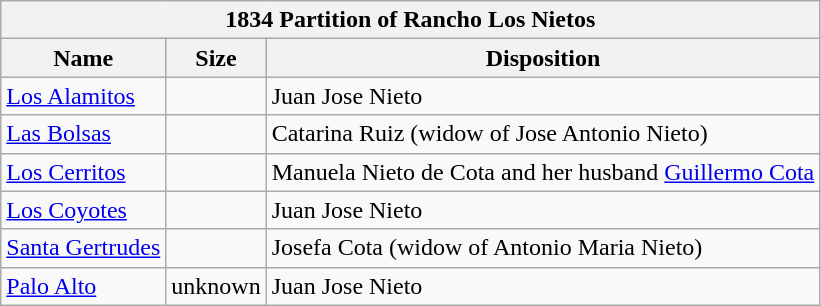<table class="wikitable">
<tr>
<th colspan="4"><strong>1834 Partition of Rancho Los Nietos</strong></th>
</tr>
<tr>
<th>Name</th>
<th>Size</th>
<th>Disposition</th>
</tr>
<tr>
<td><a href='#'>Los Alamitos</a></td>
<td></td>
<td>Juan Jose Nieto</td>
</tr>
<tr>
<td><a href='#'>Las Bolsas</a></td>
<td></td>
<td>Catarina Ruiz (widow of Jose Antonio Nieto)</td>
</tr>
<tr>
<td><a href='#'>Los Cerritos</a></td>
<td></td>
<td>Manuela Nieto de Cota and her husband <a href='#'>Guillermo Cota</a></td>
</tr>
<tr>
<td><a href='#'>Los Coyotes</a></td>
<td></td>
<td>Juan Jose Nieto</td>
</tr>
<tr>
<td><a href='#'>Santa Gertrudes</a></td>
<td></td>
<td>Josefa Cota (widow of Antonio Maria Nieto)</td>
</tr>
<tr>
<td><a href='#'>Palo Alto</a></td>
<td>unknown</td>
<td>Juan Jose Nieto</td>
</tr>
</table>
